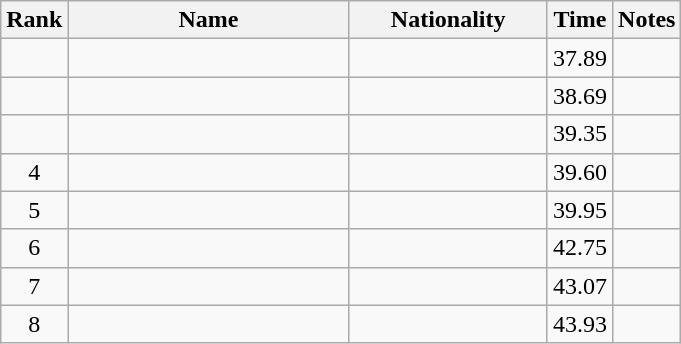<table class="wikitable sortable" style="text-align:center">
<tr>
<th>Rank</th>
<th style="width:180px">Name</th>
<th style="width:125px">Nationality</th>
<th>Time</th>
<th>Notes</th>
</tr>
<tr>
<td></td>
<td style="text-align:left;"></td>
<td style="text-align:left;"></td>
<td>37.89</td>
<td></td>
</tr>
<tr>
<td></td>
<td style="text-align:left;"></td>
<td style="text-align:left;"></td>
<td>38.69</td>
<td></td>
</tr>
<tr>
<td></td>
<td style="text-align:left;"></td>
<td style="text-align:left;"></td>
<td>39.35</td>
<td></td>
</tr>
<tr>
<td>4</td>
<td style="text-align:left;"></td>
<td style="text-align:left;"></td>
<td>39.60</td>
<td></td>
</tr>
<tr>
<td>5</td>
<td style="text-align:left;"></td>
<td style="text-align:left;"></td>
<td>39.95</td>
<td></td>
</tr>
<tr>
<td>6</td>
<td style="text-align:left;"></td>
<td style="text-align:left;"></td>
<td>42.75</td>
<td></td>
</tr>
<tr>
<td>7</td>
<td style="text-align:left;"></td>
<td style="text-align:left;"></td>
<td>43.07</td>
<td></td>
</tr>
<tr>
<td>8</td>
<td style="text-align:left;"></td>
<td style="text-align:left;"></td>
<td>43.93</td>
<td></td>
</tr>
</table>
